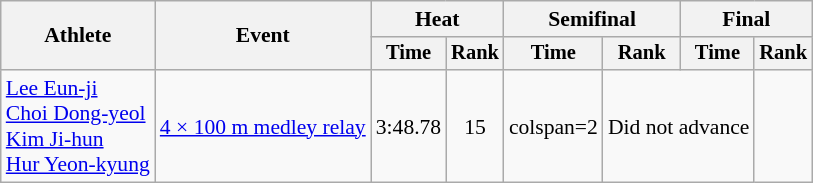<table class=wikitable style="font-size:90%;">
<tr>
<th rowspan=2>Athlete</th>
<th rowspan=2>Event</th>
<th colspan=2>Heat</th>
<th colspan=2>Semifinal</th>
<th colspan=2>Final</th>
</tr>
<tr style="font-size:95%">
<th>Time</th>
<th>Rank</th>
<th>Time</th>
<th>Rank</th>
<th>Time</th>
<th>Rank</th>
</tr>
<tr align=center>
<td align=left><a href='#'>Lee Eun-ji</a><br><a href='#'>Choi Dong-yeol</a><br><a href='#'>Kim Ji-hun</a><br><a href='#'>Hur Yeon-kyung</a></td>
<td align=left><a href='#'>4 × 100 m medley relay</a></td>
<td>3:48.78</td>
<td>15</td>
<td>colspan=2 </td>
<td colspan=2>Did not advance</td>
</tr>
</table>
